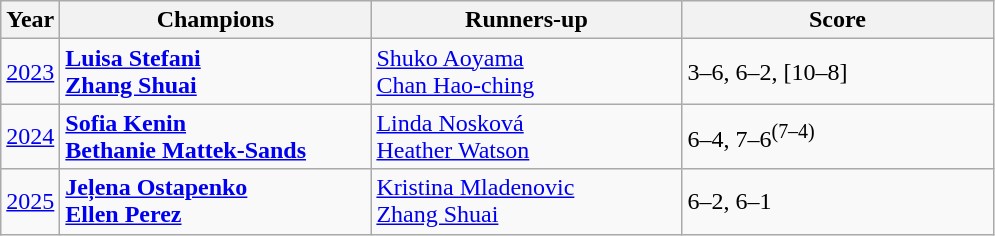<table class="wikitable">
<tr>
<th>Year</th>
<th width="200">Champions</th>
<th width="200">Runners-up</th>
<th width="200">Score</th>
</tr>
<tr>
<td><a href='#'>2023</a></td>
<td> <strong><a href='#'>Luisa Stefani</a></strong> <br>  <strong><a href='#'>Zhang Shuai</a></strong></td>
<td> <a href='#'>Shuko Aoyama</a> <br>  <a href='#'>Chan Hao-ching</a></td>
<td>3–6, 6–2, [10–8]</td>
</tr>
<tr>
<td><a href='#'>2024</a></td>
<td> <strong><a href='#'>Sofia Kenin</a></strong> <br>  <strong><a href='#'>Bethanie Mattek-Sands</a></strong></td>
<td> <a href='#'>Linda Nosková</a> <br>  <a href='#'>Heather Watson</a></td>
<td>6–4, 7–6<sup>(7–4)</sup></td>
</tr>
<tr>
<td><a href='#'>2025</a></td>
<td> <strong><a href='#'>Jeļena Ostapenko</a></strong> <br>  <strong><a href='#'>Ellen Perez</a></strong></td>
<td> <a href='#'>Kristina Mladenovic</a> <br>  <a href='#'>Zhang Shuai</a></td>
<td>6–2, 6–1</td>
</tr>
</table>
